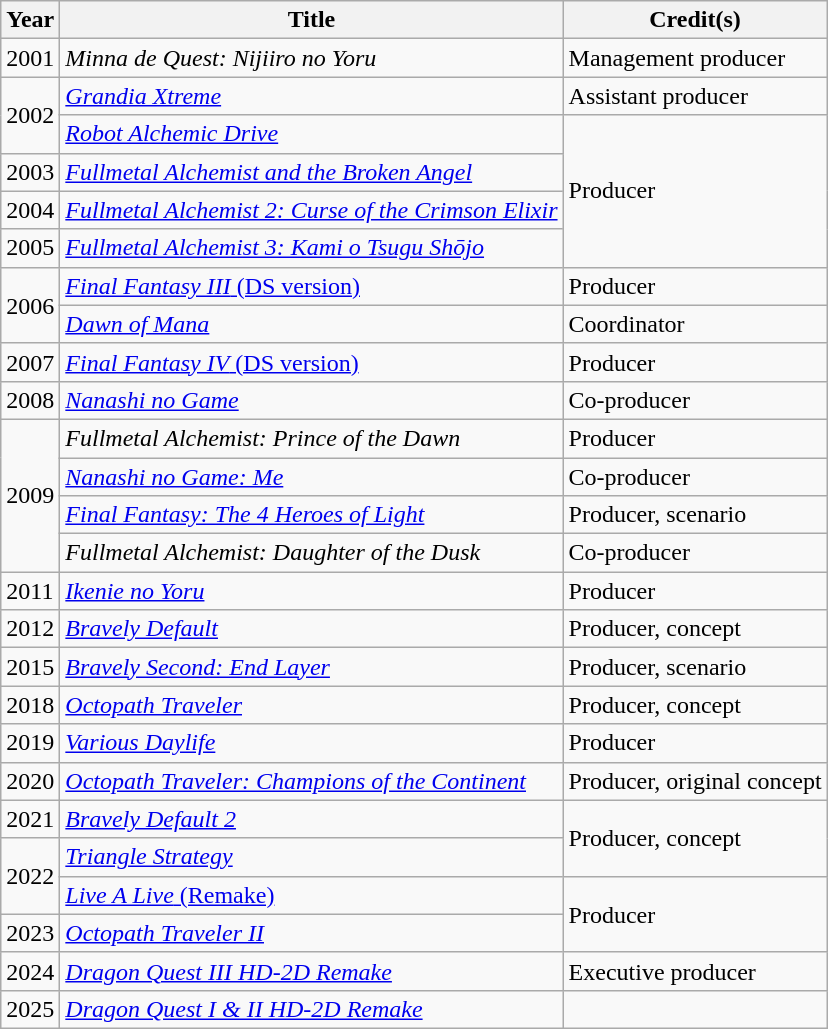<table class="wikitable sortable">
<tr>
<th>Year</th>
<th>Title</th>
<th>Credit(s)</th>
</tr>
<tr>
<td>2001</td>
<td><em>Minna de Quest: Nijiiro no Yoru</em></td>
<td>Management producer</td>
</tr>
<tr>
<td rowspan="2">2002</td>
<td><em><a href='#'>Grandia Xtreme</a></em></td>
<td>Assistant producer</td>
</tr>
<tr>
<td><em><a href='#'>Robot Alchemic Drive</a></em></td>
<td rowspan="4">Producer</td>
</tr>
<tr>
<td>2003</td>
<td><em><a href='#'>Fullmetal Alchemist and the Broken Angel</a></em></td>
</tr>
<tr>
<td>2004</td>
<td><em><a href='#'>Fullmetal Alchemist 2: Curse of the Crimson Elixir</a></em></td>
</tr>
<tr>
<td>2005</td>
<td><em><a href='#'>Fullmetal Alchemist 3: Kami o Tsugu Shōjo</a></em></td>
</tr>
<tr>
<td rowspan="2">2006</td>
<td><a href='#'><em>Final Fantasy III</em> (DS version)</a></td>
<td>Producer</td>
</tr>
<tr>
<td><em><a href='#'>Dawn of Mana</a></em></td>
<td>Coordinator</td>
</tr>
<tr>
<td>2007</td>
<td><a href='#'><em>Final Fantasy IV</em> (DS version)</a></td>
<td>Producer</td>
</tr>
<tr>
<td>2008</td>
<td><em><a href='#'>Nanashi no Game</a></em></td>
<td>Co-producer</td>
</tr>
<tr>
<td rowspan="4">2009</td>
<td><em>Fullmetal Alchemist: Prince of the Dawn</em></td>
<td>Producer</td>
</tr>
<tr>
<td><a href='#'><em>Nanashi no Game: Me</em></a></td>
<td>Co-producer</td>
</tr>
<tr>
<td><em><a href='#'>Final Fantasy: The 4 Heroes of Light</a></em></td>
<td>Producer, scenario</td>
</tr>
<tr>
<td><em>Fullmetal Alchemist: Daughter of the Dusk</em></td>
<td>Co-producer</td>
</tr>
<tr>
<td>2011</td>
<td><em><a href='#'>Ikenie no Yoru</a></em></td>
<td>Producer</td>
</tr>
<tr>
<td>2012</td>
<td><em><a href='#'>Bravely Default</a></em></td>
<td>Producer, concept</td>
</tr>
<tr>
<td>2015</td>
<td><em><a href='#'>Bravely Second: End Layer</a></em></td>
<td>Producer, scenario</td>
</tr>
<tr>
<td>2018</td>
<td><em><a href='#'>Octopath Traveler</a></em></td>
<td>Producer, concept</td>
</tr>
<tr>
<td>2019</td>
<td><em><a href='#'>Various Daylife</a></em></td>
<td>Producer</td>
</tr>
<tr>
<td>2020</td>
<td><em><a href='#'>Octopath Traveler: Champions of the Continent</a></em></td>
<td>Producer, original concept</td>
</tr>
<tr>
<td>2021</td>
<td><em><a href='#'>Bravely Default 2</a></em></td>
<td rowspan="2">Producer, concept</td>
</tr>
<tr>
<td rowspan="2">2022</td>
<td><em><a href='#'>Triangle Strategy</a></em></td>
</tr>
<tr>
<td><a href='#'><em>Live A Live</em> (Remake)</a></td>
<td rowspan="2">Producer</td>
</tr>
<tr>
<td>2023</td>
<td><em><a href='#'>Octopath Traveler II</a></em></td>
</tr>
<tr>
<td>2024</td>
<td><em><a href='#'>Dragon Quest III HD-2D Remake</a></em></td>
<td>Executive producer</td>
</tr>
<tr>
<td>2025</td>
<td><em><a href='#'>Dragon Quest I & II HD-2D Remake</a></em></td>
</tr>
</table>
